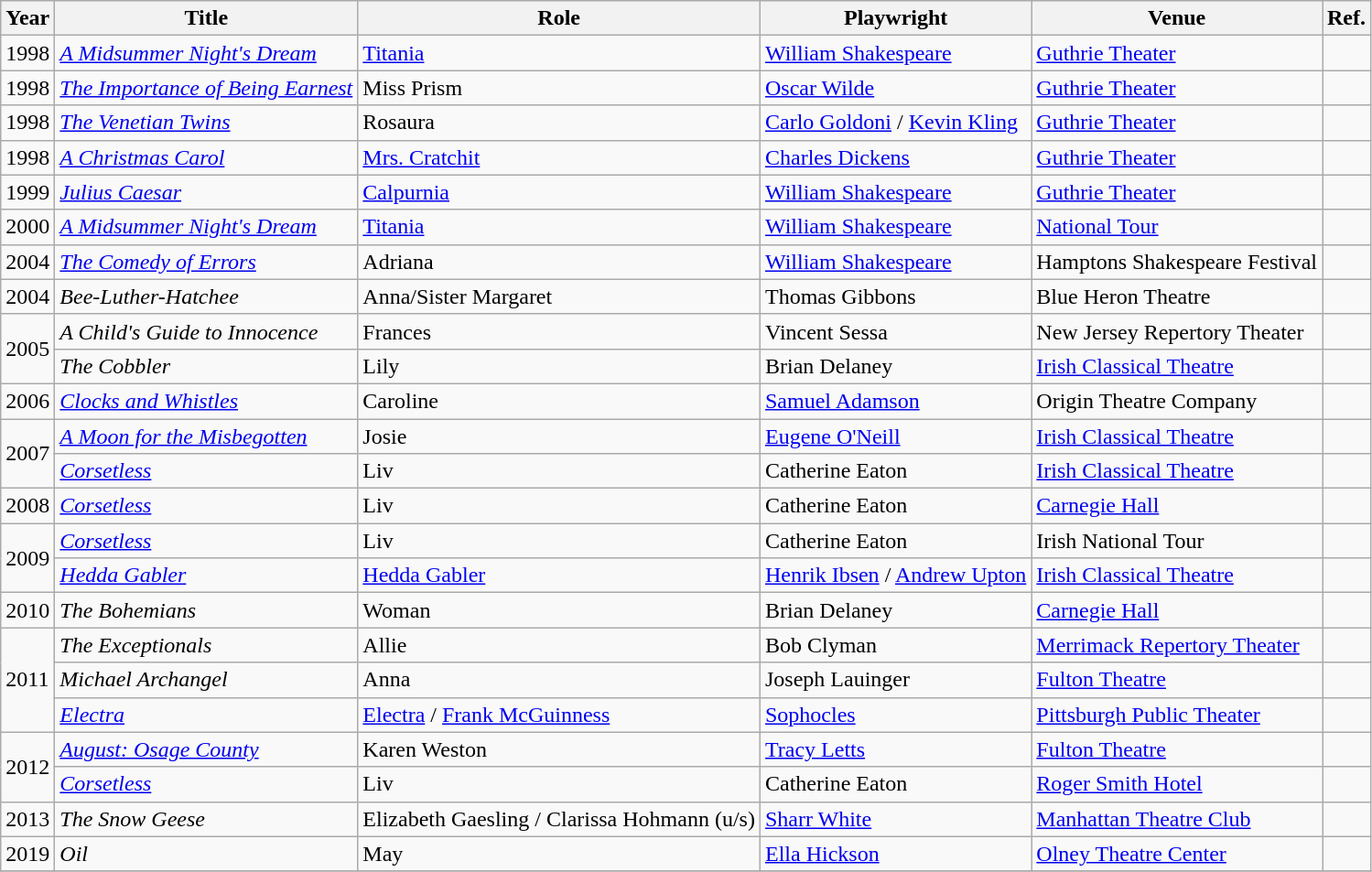<table class="wikitable sortable">
<tr>
<th>Year</th>
<th>Title</th>
<th>Role</th>
<th>Playwright</th>
<th>Venue</th>
<th class=unsortable>Ref.</th>
</tr>
<tr>
<td>1998</td>
<td><em><a href='#'>A Midsummer Night's Dream</a></em></td>
<td><a href='#'>Titania</a></td>
<td><a href='#'>William Shakespeare</a></td>
<td><a href='#'>Guthrie Theater</a></td>
<td></td>
</tr>
<tr>
<td>1998</td>
<td><em><a href='#'>The Importance of Being Earnest</a></em></td>
<td>Miss Prism</td>
<td><a href='#'>Oscar Wilde</a></td>
<td><a href='#'>Guthrie Theater</a></td>
<td></td>
</tr>
<tr>
<td>1998</td>
<td><em><a href='#'>The Venetian Twins</a></em></td>
<td>Rosaura</td>
<td><a href='#'>Carlo Goldoni</a> / <a href='#'>Kevin Kling</a></td>
<td><a href='#'>Guthrie Theater</a></td>
<td></td>
</tr>
<tr>
<td>1998</td>
<td><em><a href='#'>A Christmas Carol</a></em></td>
<td><a href='#'>Mrs. Cratchit</a></td>
<td><a href='#'>Charles Dickens</a></td>
<td><a href='#'>Guthrie Theater</a></td>
<td></td>
</tr>
<tr>
<td>1999</td>
<td><em><a href='#'>Julius Caesar</a></em></td>
<td><a href='#'>Calpurnia</a></td>
<td><a href='#'>William Shakespeare</a></td>
<td><a href='#'>Guthrie Theater</a></td>
<td></td>
</tr>
<tr>
<td>2000</td>
<td><em><a href='#'>A Midsummer Night's Dream</a></em></td>
<td><a href='#'>Titania</a></td>
<td><a href='#'>William Shakespeare</a></td>
<td><a href='#'>National Tour</a></td>
<td></td>
</tr>
<tr>
<td>2004</td>
<td><em><a href='#'>The Comedy of Errors</a></em></td>
<td>Adriana</td>
<td><a href='#'>William Shakespeare</a></td>
<td>Hamptons Shakespeare Festival</td>
<td></td>
</tr>
<tr>
<td>2004</td>
<td><em>Bee-Luther-Hatchee</em></td>
<td>Anna/Sister Margaret</td>
<td>Thomas Gibbons</td>
<td>Blue Heron Theatre</td>
<td></td>
</tr>
<tr>
<td rowspan="2">2005</td>
<td><em>A Child's Guide to Innocence</em></td>
<td>Frances</td>
<td>Vincent Sessa</td>
<td>New Jersey Repertory Theater</td>
<td></td>
</tr>
<tr>
<td><em>The Cobbler</em></td>
<td>Lily</td>
<td>Brian Delaney</td>
<td><a href='#'>Irish Classical Theatre</a></td>
<td></td>
</tr>
<tr>
<td>2006</td>
<td><em><a href='#'>Clocks and Whistles</a></em></td>
<td>Caroline</td>
<td><a href='#'>Samuel Adamson</a></td>
<td>Origin Theatre Company</td>
<td></td>
</tr>
<tr>
<td rowspan="2">2007</td>
<td><em><a href='#'>A Moon for the Misbegotten</a></em></td>
<td>Josie</td>
<td><a href='#'>Eugene O'Neill</a></td>
<td><a href='#'>Irish Classical Theatre</a></td>
<td></td>
</tr>
<tr>
<td><em><a href='#'>Corsetless</a></em></td>
<td>Liv</td>
<td>Catherine Eaton</td>
<td><a href='#'>Irish Classical Theatre</a></td>
<td></td>
</tr>
<tr>
<td>2008</td>
<td><em><a href='#'>Corsetless</a></em></td>
<td>Liv</td>
<td>Catherine Eaton</td>
<td><a href='#'>Carnegie Hall</a></td>
<td></td>
</tr>
<tr>
<td rowspan="2">2009</td>
<td><em><a href='#'>Corsetless</a></em></td>
<td>Liv</td>
<td>Catherine Eaton</td>
<td>Irish National Tour</td>
<td></td>
</tr>
<tr>
<td><em><a href='#'>Hedda Gabler</a></em></td>
<td><a href='#'>Hedda Gabler</a></td>
<td><a href='#'>Henrik Ibsen</a> / <a href='#'>Andrew Upton</a></td>
<td><a href='#'>Irish Classical Theatre</a></td>
<td></td>
</tr>
<tr>
<td>2010</td>
<td><em>The Bohemians</em></td>
<td>Woman</td>
<td>Brian Delaney</td>
<td><a href='#'>Carnegie Hall</a></td>
<td></td>
</tr>
<tr>
<td rowspan="3">2011</td>
<td><em>The Exceptionals</em></td>
<td>Allie</td>
<td>Bob Clyman</td>
<td><a href='#'>Merrimack Repertory Theater</a></td>
<td></td>
</tr>
<tr>
<td><em>Michael Archangel</em></td>
<td>Anna</td>
<td>Joseph Lauinger</td>
<td><a href='#'>Fulton Theatre</a></td>
<td></td>
</tr>
<tr>
<td><em><a href='#'>Electra</a></em></td>
<td><a href='#'>Electra</a> / <a href='#'>Frank McGuinness</a></td>
<td><a href='#'>Sophocles</a></td>
<td><a href='#'>Pittsburgh Public Theater</a></td>
<td></td>
</tr>
<tr>
<td rowspan="2">2012</td>
<td><em><a href='#'>August: Osage County</a></em></td>
<td>Karen Weston</td>
<td><a href='#'>Tracy Letts</a></td>
<td><a href='#'>Fulton Theatre</a></td>
<td></td>
</tr>
<tr>
<td><em><a href='#'>Corsetless</a></em></td>
<td>Liv</td>
<td>Catherine Eaton</td>
<td><a href='#'>Roger Smith Hotel</a></td>
<td></td>
</tr>
<tr>
<td>2013</td>
<td><em>The Snow Geese</em></td>
<td>Elizabeth Gaesling / Clarissa Hohmann (u/s)</td>
<td><a href='#'>Sharr White</a></td>
<td><a href='#'>Manhattan Theatre Club</a></td>
<td></td>
</tr>
<tr>
<td>2019</td>
<td><em>Oil</em></td>
<td>May</td>
<td><a href='#'>Ella Hickson</a></td>
<td><a href='#'>Olney Theatre Center</a></td>
<td></td>
</tr>
<tr>
</tr>
</table>
